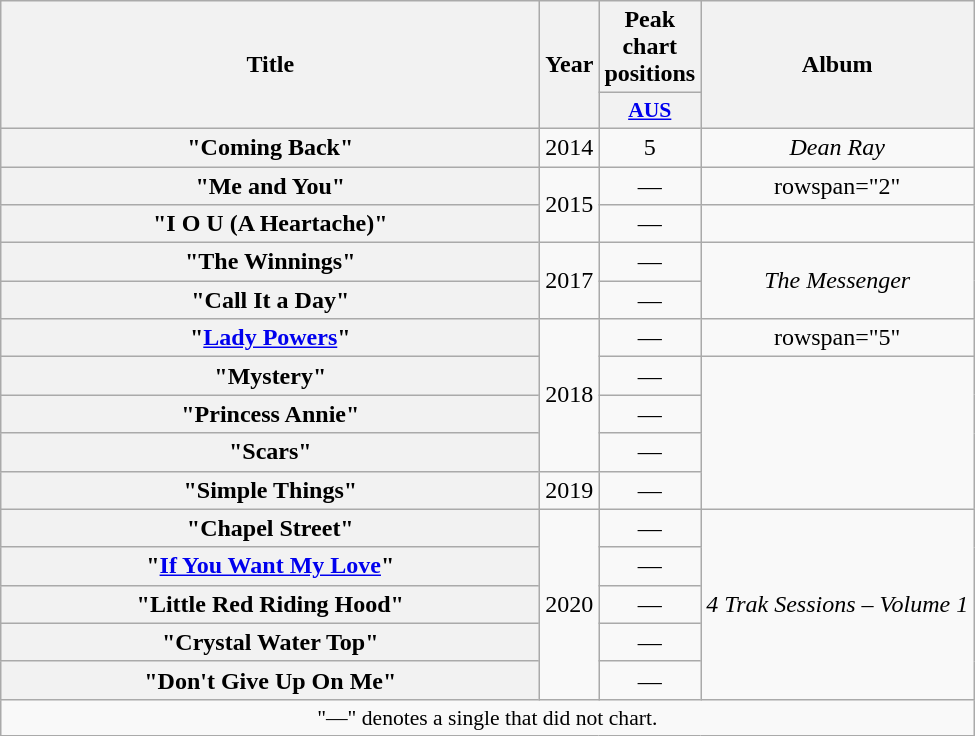<table class="wikitable plainrowheaders" style="text-align:center;">
<tr>
<th scope="col" rowspan="2" style="width:22em;">Title</th>
<th scope="col" rowspan="2">Year</th>
<th scope="col">Peak chart positions</th>
<th scope="col" rowspan="2">Album</th>
</tr>
<tr>
<th scope="col" style="width:3em;font-size:90%;"><a href='#'>AUS</a><br></th>
</tr>
<tr>
<th scope="row">"Coming Back"</th>
<td>2014</td>
<td>5</td>
<td><em>Dean Ray</em></td>
</tr>
<tr>
<th scope="row">"Me and You"</th>
<td rowspan="2">2015</td>
<td>—</td>
<td>rowspan="2" </td>
</tr>
<tr>
<th scope="row">"I O U (A Heartache)"</th>
<td>—</td>
</tr>
<tr>
<th scope="row">"The Winnings"</th>
<td rowspan="2">2017</td>
<td>—</td>
<td rowspan="2"><em>The Messenger</em></td>
</tr>
<tr>
<th scope="row">"Call It a Day"</th>
<td>—</td>
</tr>
<tr>
<th scope="row">"<a href='#'>Lady Powers</a>"</th>
<td rowspan="4">2018</td>
<td>—</td>
<td>rowspan="5" </td>
</tr>
<tr>
<th scope="row">"Mystery"</th>
<td>—</td>
</tr>
<tr>
<th scope="row">"Princess Annie"</th>
<td>—</td>
</tr>
<tr>
<th scope="row">"Scars"</th>
<td>—</td>
</tr>
<tr>
<th scope="row">"Simple Things"</th>
<td>2019</td>
<td>—</td>
</tr>
<tr>
<th scope="row">"Chapel Street" </th>
<td rowspan="5">2020</td>
<td>—</td>
<td rowspan="5"><em>4 Trak Sessions – Volume 1</em></td>
</tr>
<tr>
<th scope="row">"<a href='#'>If You Want My Love</a>" </th>
<td>—</td>
</tr>
<tr>
<th scope="row">"Little Red Riding Hood" </th>
<td>—</td>
</tr>
<tr>
<th scope="row">"Crystal Water Top" </th>
<td>—</td>
</tr>
<tr>
<th scope="row">"Don't Give Up On Me" </th>
<td>—</td>
</tr>
<tr>
<td colspan="5" style="font-size:90%">"—" denotes a single that did not chart.</td>
</tr>
</table>
